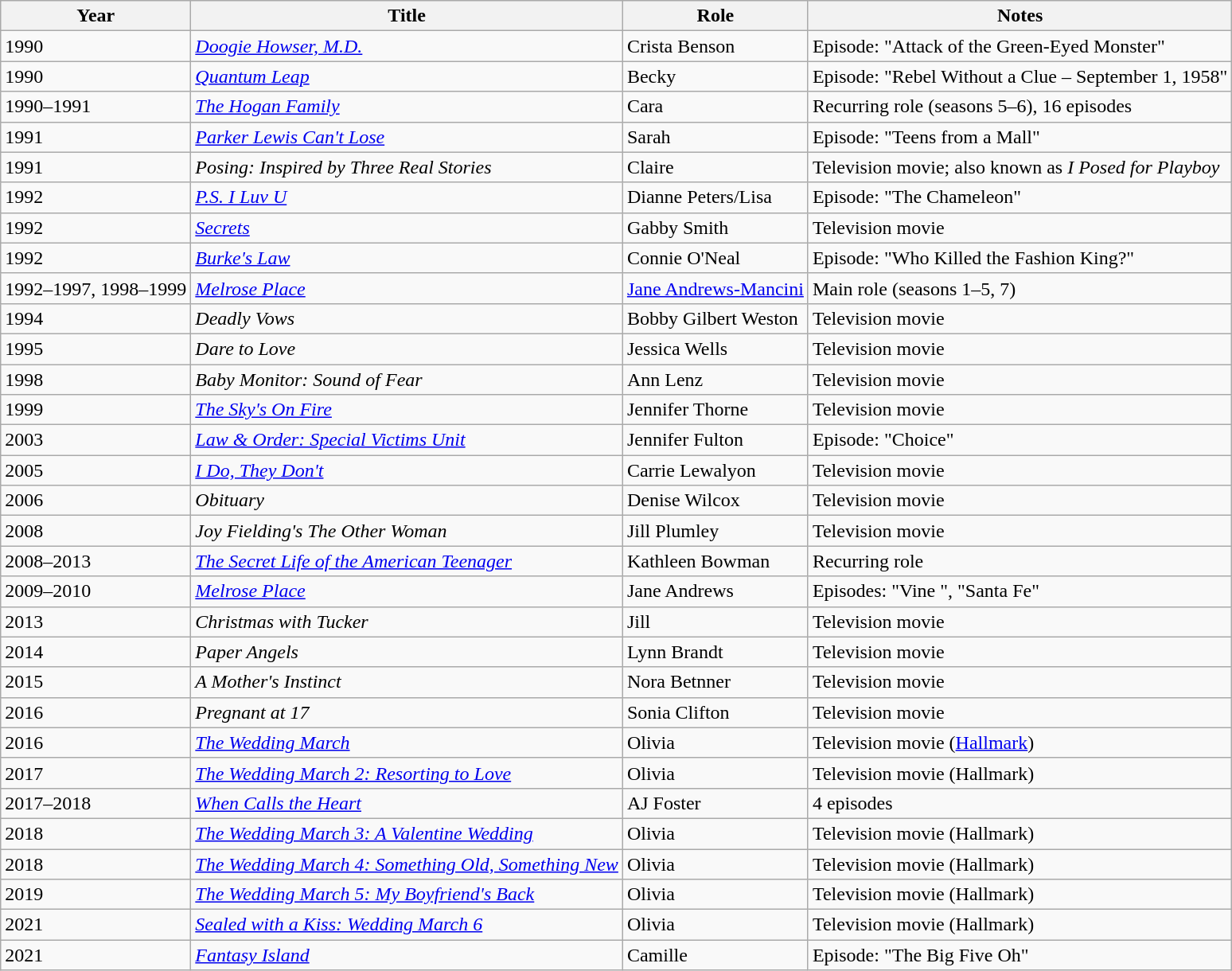<table class="wikitable">
<tr>
<th>Year</th>
<th>Title</th>
<th>Role</th>
<th>Notes</th>
</tr>
<tr>
<td>1990</td>
<td><em><a href='#'>Doogie Howser, M.D.</a></em></td>
<td>Crista Benson</td>
<td>Episode: "Attack of the Green-Eyed Monster"</td>
</tr>
<tr>
<td>1990</td>
<td><em><a href='#'>Quantum Leap</a></em></td>
<td>Becky</td>
<td>Episode: "Rebel Without a Clue – September 1, 1958"</td>
</tr>
<tr>
<td>1990–1991</td>
<td><em><a href='#'>The Hogan Family</a></em></td>
<td>Cara</td>
<td>Recurring role (seasons 5–6), 16 episodes</td>
</tr>
<tr>
<td>1991</td>
<td><em><a href='#'>Parker Lewis Can't Lose</a></em></td>
<td>Sarah</td>
<td>Episode: "Teens from a Mall"</td>
</tr>
<tr>
<td>1991</td>
<td><em>Posing: Inspired by Three Real Stories </em></td>
<td>Claire</td>
<td>Television movie; also known as <em>I Posed for Playboy</em></td>
</tr>
<tr>
<td>1992</td>
<td><em><a href='#'>P.S. I Luv U</a></em></td>
<td>Dianne Peters/Lisa</td>
<td>Episode: "The Chameleon"</td>
</tr>
<tr>
<td>1992</td>
<td><em><a href='#'>Secrets</a></em></td>
<td>Gabby Smith</td>
<td>Television movie</td>
</tr>
<tr>
<td>1992</td>
<td><em><a href='#'>Burke's Law</a></em></td>
<td>Connie O'Neal</td>
<td>Episode: "Who Killed the Fashion King?"</td>
</tr>
<tr>
<td>1992–1997, 1998–1999</td>
<td><em><a href='#'>Melrose Place</a></em></td>
<td><a href='#'>Jane Andrews-Mancini</a></td>
<td>Main role (seasons 1–5, 7)</td>
</tr>
<tr>
<td>1994</td>
<td><em>Deadly Vows</em></td>
<td>Bobby Gilbert Weston</td>
<td>Television movie</td>
</tr>
<tr>
<td>1995</td>
<td><em>Dare to Love</em></td>
<td>Jessica Wells</td>
<td>Television movie</td>
</tr>
<tr>
<td>1998</td>
<td><em>Baby Monitor: Sound of Fear</em></td>
<td>Ann Lenz</td>
<td>Television movie</td>
</tr>
<tr>
<td>1999</td>
<td><em><a href='#'>The Sky's On Fire</a></em></td>
<td>Jennifer Thorne</td>
<td>Television movie</td>
</tr>
<tr>
<td>2003</td>
<td><em><a href='#'>Law & Order: Special Victims Unit</a></em></td>
<td>Jennifer Fulton</td>
<td>Episode: "Choice"</td>
</tr>
<tr>
<td>2005</td>
<td><em><a href='#'>I Do, They Don't</a></em></td>
<td>Carrie Lewalyon</td>
<td>Television movie</td>
</tr>
<tr>
<td>2006</td>
<td><em>Obituary</em></td>
<td>Denise Wilcox</td>
<td>Television movie</td>
</tr>
<tr>
<td>2008</td>
<td><em>Joy Fielding's The Other Woman</em></td>
<td>Jill Plumley</td>
<td>Television movie</td>
</tr>
<tr>
<td>2008–2013</td>
<td><em><a href='#'>The Secret Life of the American Teenager</a></em></td>
<td>Kathleen Bowman</td>
<td>Recurring role</td>
</tr>
<tr>
<td>2009–2010</td>
<td><a href='#'><em>Melrose Place</em></a></td>
<td>Jane Andrews</td>
<td>Episodes: "Vine ", "Santa Fe"</td>
</tr>
<tr>
<td>2013</td>
<td><em>Christmas with Tucker</em></td>
<td>Jill</td>
<td>Television movie</td>
</tr>
<tr>
<td>2014</td>
<td><em>Paper Angels</em></td>
<td>Lynn Brandt</td>
<td>Television movie</td>
</tr>
<tr>
<td>2015</td>
<td><em>A Mother's Instinct</em></td>
<td>Nora Betnner</td>
<td>Television movie</td>
</tr>
<tr>
<td>2016</td>
<td><em>Pregnant at 17</em></td>
<td>Sonia Clifton</td>
<td>Television movie</td>
</tr>
<tr>
<td>2016</td>
<td><em><a href='#'>The Wedding March</a></em></td>
<td>Olivia</td>
<td>Television movie (<a href='#'>Hallmark</a>)</td>
</tr>
<tr>
<td>2017</td>
<td><em><a href='#'>The Wedding March 2: Resorting to Love</a></em></td>
<td>Olivia</td>
<td>Television movie (Hallmark)</td>
</tr>
<tr>
<td>2017–2018</td>
<td><em><a href='#'>When Calls the Heart</a></em></td>
<td>AJ Foster</td>
<td>4 episodes</td>
</tr>
<tr>
<td>2018</td>
<td><em><a href='#'>The Wedding March 3: A Valentine Wedding</a></em></td>
<td>Olivia</td>
<td>Television movie (Hallmark)</td>
</tr>
<tr>
<td>2018</td>
<td><em><a href='#'>The Wedding March 4: Something Old, Something New</a></em></td>
<td>Olivia</td>
<td>Television movie (Hallmark)</td>
</tr>
<tr>
<td>2019</td>
<td><em><a href='#'>The Wedding March 5: My Boyfriend's Back</a></em></td>
<td>Olivia</td>
<td>Television movie (Hallmark)</td>
</tr>
<tr>
<td>2021</td>
<td><em><a href='#'>Sealed with a Kiss: Wedding March 6</a></em></td>
<td>Olivia</td>
<td>Television movie (Hallmark)</td>
</tr>
<tr>
<td>2021</td>
<td><em><a href='#'>Fantasy Island</a></em></td>
<td>Camille</td>
<td>Episode: "The Big Five Oh"</td>
</tr>
</table>
